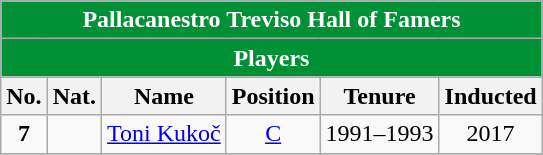<table class="wikitable" style="text-align:center">
<tr>
<th colspan="6" style="background:#009136; color: white;">Pallacanestro Treviso Hall of Famers</th>
</tr>
<tr>
<th colspan="6" style="background:#009136; color: white;">Players</th>
</tr>
<tr>
<th>No.</th>
<th>Nat.</th>
<th>Name</th>
<th>Position</th>
<th>Tenure</th>
<th>Inducted</th>
</tr>
<tr>
<td><strong>7</strong></td>
<td></td>
<td><a href='#'>Toni Kukoč</a></td>
<td><a href='#'>C</a></td>
<td>1991–1993</td>
<td>2017</td>
</tr>
<tr>
</tr>
</table>
